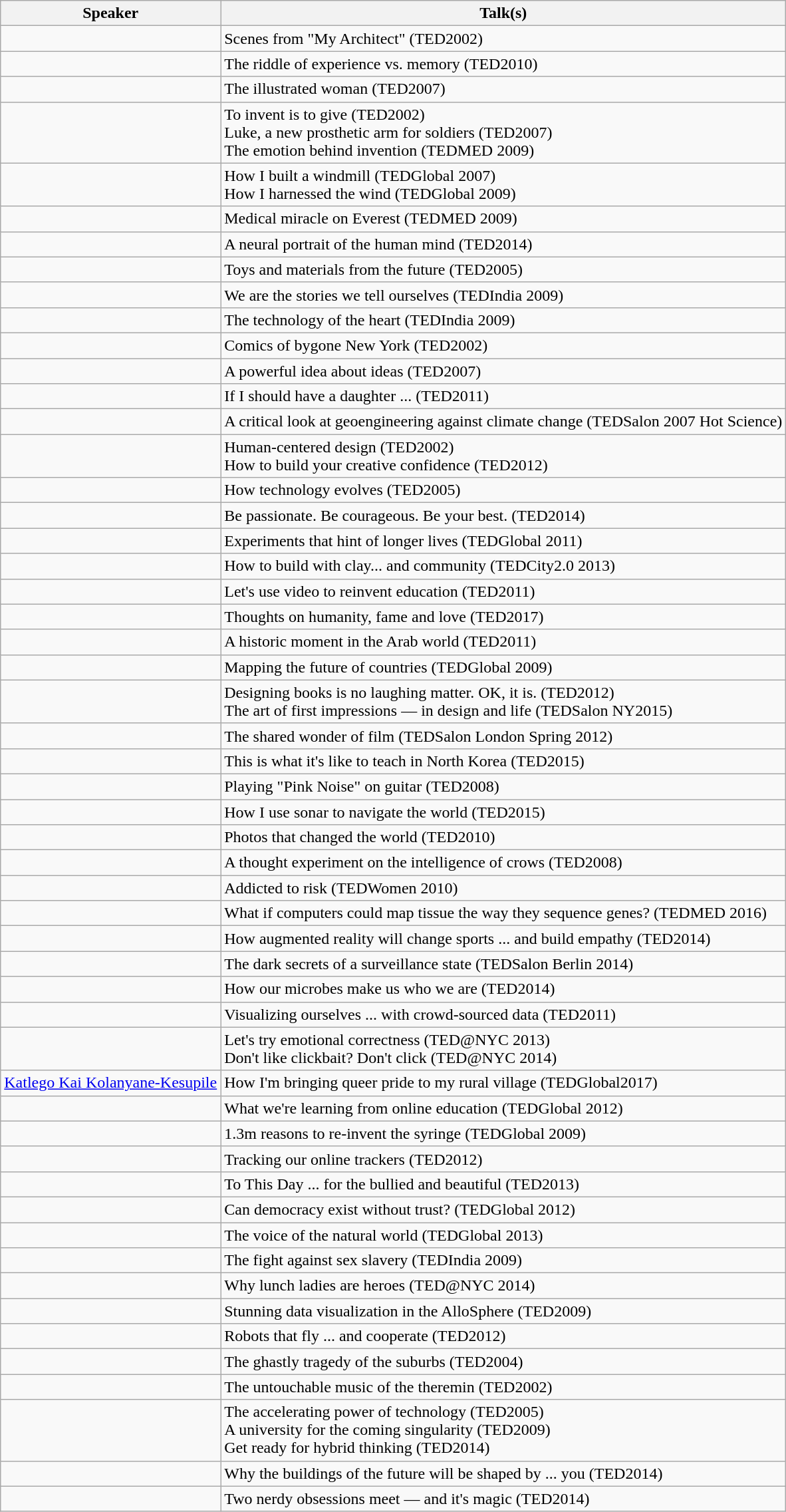<table class='wikitable sortable'>
<tr>
<th>Speaker</th>
<th>Talk(s)</th>
</tr>
<tr>
<td></td>
<td>Scenes from "My Architect" (TED2002)</td>
</tr>
<tr>
<td></td>
<td>The riddle of experience vs. memory (TED2010)</td>
</tr>
<tr>
<td></td>
<td>The illustrated woman (TED2007)</td>
</tr>
<tr>
<td></td>
<td>To invent is to give (TED2002)<br> Luke, a new prosthetic arm for soldiers (TED2007)<br> The emotion behind invention (TEDMED 2009)</td>
</tr>
<tr>
<td></td>
<td>How I built a windmill (TEDGlobal 2007)<br> How I harnessed the wind (TEDGlobal 2009)</td>
</tr>
<tr>
<td></td>
<td>Medical miracle on Everest (TEDMED 2009)</td>
</tr>
<tr>
<td></td>
<td>A neural portrait of the human mind (TED2014)</td>
</tr>
<tr>
<td></td>
<td>Toys and materials from the future (TED2005)</td>
</tr>
<tr>
<td></td>
<td>We are the stories we tell ourselves (TEDIndia 2009)</td>
</tr>
<tr>
<td></td>
<td>The technology of the heart (TEDIndia 2009)</td>
</tr>
<tr>
<td></td>
<td>Comics of bygone New York (TED2002)</td>
</tr>
<tr>
<td></td>
<td>A powerful idea about ideas (TED2007)</td>
</tr>
<tr>
<td></td>
<td>If I should have a daughter ... (TED2011)</td>
</tr>
<tr>
<td></td>
<td>A critical look at geoengineering against climate change (TEDSalon 2007 Hot Science)</td>
</tr>
<tr>
<td></td>
<td>Human-centered design (TED2002)<br>How to build your creative confidence (TED2012)</td>
</tr>
<tr>
<td></td>
<td>How technology evolves (TED2005)</td>
</tr>
<tr>
<td></td>
<td>Be passionate. Be courageous. Be your best. (TED2014)</td>
</tr>
<tr>
<td></td>
<td>Experiments that hint of longer lives (TEDGlobal 2011)</td>
</tr>
<tr>
<td></td>
<td>How to build with clay... and community (TEDCity2.0 2013)</td>
</tr>
<tr>
<td></td>
<td>Let's use video to reinvent education (TED2011)</td>
</tr>
<tr>
<td></td>
<td>Thoughts on humanity, fame and love (TED2017)</td>
</tr>
<tr>
<td></td>
<td>A historic moment in the Arab world (TED2011)</td>
</tr>
<tr>
<td></td>
<td>Mapping the future of countries (TEDGlobal 2009)</td>
</tr>
<tr>
<td></td>
<td>Designing books is no laughing matter. OK, it is. (TED2012)<br> The art of first impressions — in design and life (TEDSalon NY2015)</td>
</tr>
<tr>
<td></td>
<td>The shared wonder of film (TEDSalon London Spring 2012)</td>
</tr>
<tr>
<td></td>
<td>This is what it's like to teach in North Korea (TED2015)</td>
</tr>
<tr>
<td></td>
<td>Playing "Pink Noise" on guitar (TED2008)</td>
</tr>
<tr>
<td></td>
<td>How I use sonar to navigate the world (TED2015)</td>
</tr>
<tr>
<td></td>
<td>Photos that changed the world (TED2010)</td>
</tr>
<tr>
<td></td>
<td>A thought experiment on the intelligence of crows (TED2008)</td>
</tr>
<tr>
<td></td>
<td>Addicted to risk (TEDWomen 2010)</td>
</tr>
<tr>
<td></td>
<td>What if computers could map tissue the way they sequence genes? (TEDMED 2016)</td>
</tr>
<tr>
<td></td>
<td>How augmented reality will change sports ... and build empathy (TED2014)</td>
</tr>
<tr>
<td></td>
<td>The dark secrets of a surveillance state (TEDSalon Berlin 2014)</td>
</tr>
<tr>
<td></td>
<td>How our microbes make us who we are (TED2014)</td>
</tr>
<tr>
<td></td>
<td>Visualizing ourselves ... with crowd-sourced data (TED2011)</td>
</tr>
<tr>
<td></td>
<td>Let's try emotional correctness (TED@NYC 2013)<br>Don't like clickbait? Don't click (TED@NYC 2014)</td>
</tr>
<tr>
<td><a href='#'>Katlego Kai Kolanyane-Kesupile</a></td>
<td>How I'm bringing queer pride to my rural village (TEDGlobal2017)</td>
</tr>
<tr>
<td></td>
<td>What we're learning from online education (TEDGlobal 2012)</td>
</tr>
<tr>
<td></td>
<td>1.3m reasons to re-invent the syringe (TEDGlobal 2009)</td>
</tr>
<tr>
<td></td>
<td>Tracking our online trackers (TED2012)</td>
</tr>
<tr>
<td></td>
<td>To This Day ... for the bullied and beautiful (TED2013)</td>
</tr>
<tr>
<td></td>
<td>Can democracy exist without trust? (TEDGlobal 2012)</td>
</tr>
<tr>
<td></td>
<td>The voice of the natural world (TEDGlobal 2013)</td>
</tr>
<tr>
<td></td>
<td>The fight against sex slavery (TEDIndia 2009)</td>
</tr>
<tr>
<td></td>
<td>Why lunch ladies are heroes (TED@NYC 2014)</td>
</tr>
<tr>
<td></td>
<td>Stunning data visualization in the AlloSphere (TED2009)</td>
</tr>
<tr>
<td></td>
<td>Robots that fly ... and cooperate (TED2012)</td>
</tr>
<tr>
<td></td>
<td>The ghastly tragedy of the suburbs (TED2004)</td>
</tr>
<tr>
<td></td>
<td>The untouchable music of the theremin (TED2002)</td>
</tr>
<tr>
<td></td>
<td>The accelerating power of technology (TED2005)<br> A university for the coming singularity (TED2009)<br> Get ready for hybrid thinking (TED2014)</td>
</tr>
<tr>
<td></td>
<td>Why the buildings of the future will be shaped by ... you (TED2014)</td>
</tr>
<tr>
<td></td>
<td>Two nerdy obsessions meet — and it's magic (TED2014)</td>
</tr>
</table>
